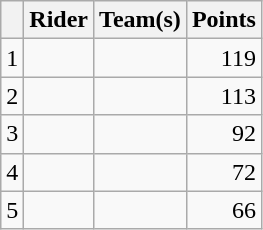<table class="wikitable">
<tr>
<th></th>
<th>Rider</th>
<th>Team(s)</th>
<th>Points</th>
</tr>
<tr>
<td>1</td>
<td></td>
<td></td>
<td align=right>119</td>
</tr>
<tr>
<td>2</td>
<td></td>
<td><br></td>
<td align=right>113</td>
</tr>
<tr>
<td>3</td>
<td></td>
<td><br></td>
<td align=right>92</td>
</tr>
<tr>
<td>4</td>
<td></td>
<td></td>
<td align=right>72</td>
</tr>
<tr>
<td>5</td>
<td></td>
<td><br></td>
<td align=right>66</td>
</tr>
</table>
